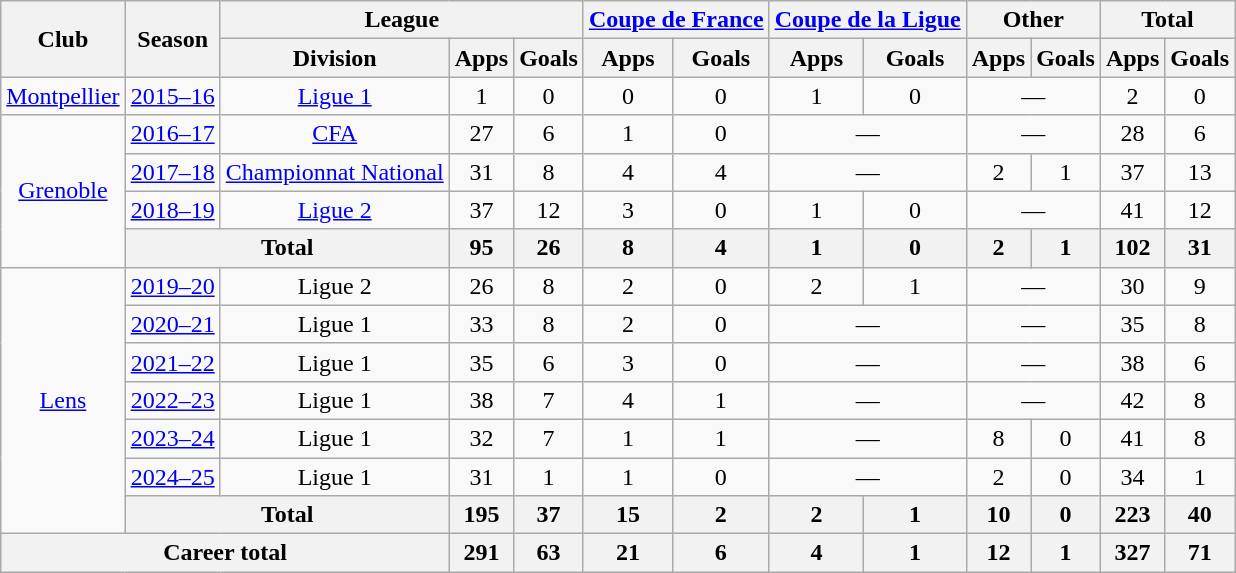<table class="wikitable" style="text-align:center">
<tr>
<th rowspan="2">Club</th>
<th rowspan="2">Season</th>
<th colspan="3">League</th>
<th colspan="2"><a href='#'>Coupe de France</a></th>
<th colspan="2"><a href='#'>Coupe de la Ligue</a></th>
<th colspan="2">Other</th>
<th colspan="2">Total</th>
</tr>
<tr>
<th>Division</th>
<th>Apps</th>
<th>Goals</th>
<th>Apps</th>
<th>Goals</th>
<th>Apps</th>
<th>Goals</th>
<th>Apps</th>
<th>Goals</th>
<th>Apps</th>
<th>Goals</th>
</tr>
<tr>
<td><a href='#'>Montpellier</a></td>
<td><a href='#'>2015–16</a></td>
<td><a href='#'>Ligue 1</a></td>
<td>1</td>
<td>0</td>
<td>0</td>
<td>0</td>
<td>1</td>
<td>0</td>
<td colspan="2">—</td>
<td>2</td>
<td>0</td>
</tr>
<tr>
<td rowspan="4"><a href='#'>Grenoble</a></td>
<td><a href='#'>2016–17</a></td>
<td><a href='#'>CFA</a></td>
<td>27</td>
<td>6</td>
<td>1</td>
<td>0</td>
<td colspan="2">—</td>
<td colspan="2">—</td>
<td>28</td>
<td>6</td>
</tr>
<tr>
<td><a href='#'>2017–18</a></td>
<td><a href='#'>Championnat National</a></td>
<td>31</td>
<td>8</td>
<td>4</td>
<td>4</td>
<td colspan="2">—</td>
<td>2</td>
<td>1</td>
<td>37</td>
<td>13</td>
</tr>
<tr>
<td><a href='#'>2018–19</a></td>
<td><a href='#'>Ligue 2</a></td>
<td>37</td>
<td>12</td>
<td>3</td>
<td>0</td>
<td>1</td>
<td>0</td>
<td colspan="2">—</td>
<td>41</td>
<td>12</td>
</tr>
<tr>
<th colspan="2">Total</th>
<th>95</th>
<th>26</th>
<th>8</th>
<th>4</th>
<th>1</th>
<th>0</th>
<th>2</th>
<th>1</th>
<th>102</th>
<th>31</th>
</tr>
<tr>
<td rowspan="7"><a href='#'>Lens</a></td>
<td><a href='#'>2019–20</a></td>
<td>Ligue 2</td>
<td>26</td>
<td>8</td>
<td>2</td>
<td>0</td>
<td>2</td>
<td>1</td>
<td colspan="2">—</td>
<td>30</td>
<td>9</td>
</tr>
<tr>
<td><a href='#'>2020–21</a></td>
<td>Ligue 1</td>
<td>33</td>
<td>8</td>
<td>2</td>
<td>0</td>
<td colspan="2">—</td>
<td colspan="2">—</td>
<td>35</td>
<td>8</td>
</tr>
<tr>
<td><a href='#'>2021–22</a></td>
<td>Ligue 1</td>
<td>35</td>
<td>6</td>
<td>3</td>
<td>0</td>
<td colspan="2">—</td>
<td colspan="2">—</td>
<td>38</td>
<td>6</td>
</tr>
<tr>
<td><a href='#'>2022–23</a></td>
<td>Ligue 1</td>
<td>38</td>
<td>7</td>
<td>4</td>
<td>1</td>
<td colspan="2">—</td>
<td colspan="2">—</td>
<td>42</td>
<td>8</td>
</tr>
<tr>
<td><a href='#'>2023–24</a></td>
<td>Ligue 1</td>
<td>32</td>
<td>7</td>
<td>1</td>
<td>1</td>
<td colspan="2">—</td>
<td>8</td>
<td>0</td>
<td>41</td>
<td>8</td>
</tr>
<tr>
<td><a href='#'>2024–25</a></td>
<td>Ligue 1</td>
<td>31</td>
<td>1</td>
<td>1</td>
<td>0</td>
<td colspan=2>—</td>
<td>2</td>
<td>0</td>
<td>34</td>
<td>1</td>
</tr>
<tr>
<th colspan="2">Total</th>
<th>195</th>
<th>37</th>
<th>15</th>
<th>2</th>
<th>2</th>
<th>1</th>
<th>10</th>
<th>0</th>
<th>223</th>
<th>40</th>
</tr>
<tr>
<th colspan="3">Career total</th>
<th>291</th>
<th>63</th>
<th>21</th>
<th>6</th>
<th>4</th>
<th>1</th>
<th>12</th>
<th>1</th>
<th>327</th>
<th>71</th>
</tr>
</table>
